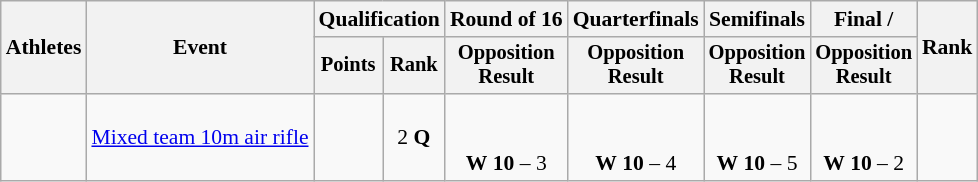<table class="wikitable" style="font-size:90%;">
<tr>
<th rowspan=2>Athletes</th>
<th rowspan=2>Event</th>
<th colspan=2>Qualification</th>
<th>Round of 16</th>
<th>Quarterfinals</th>
<th>Semifinals</th>
<th>Final / </th>
<th rowspan=2>Rank</th>
</tr>
<tr style="font-size:95%">
<th>Points</th>
<th>Rank</th>
<th>Opposition<br>Result</th>
<th>Opposition<br>Result</th>
<th>Opposition<br>Result</th>
<th>Opposition<br>Result</th>
</tr>
<tr align=center>
<td align=left><br></td>
<td align=left><a href='#'>Mixed team 10m air rifle</a></td>
<td></td>
<td>2 <strong>Q</strong></td>
<td><small><br></small> <br><strong>W</strong> <strong>10</strong> – 3</td>
<td><small><br></small> <br><strong>W</strong> <strong>10</strong> – 4</td>
<td><small><br></small> <br><strong>W</strong> <strong>10</strong> – 5</td>
<td><small><br></small> <br><strong>W</strong> <strong>10</strong> – 2</td>
<td></td>
</tr>
</table>
